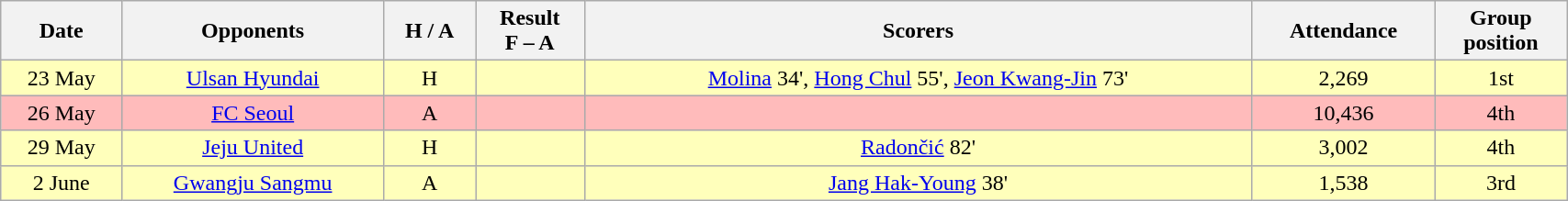<table class="wikitable" style="text-align:center; width:90%;">
<tr>
<th>Date</th>
<th>Opponents</th>
<th>H / A</th>
<th>Result<br>F – A</th>
<th>Scorers</th>
<th>Attendance</th>
<th>Group<br>position</th>
</tr>
<tr style="background:#ffb;">
<td>23 May</td>
<td><a href='#'>Ulsan Hyundai</a></td>
<td>H</td>
<td></td>
<td><a href='#'>Molina</a> 34', <a href='#'>Hong Chul</a> 55', <a href='#'>Jeon Kwang-Jin</a> 73'</td>
<td>2,269</td>
<td>1st</td>
</tr>
<tr style="background:#fbb;">
<td>26 May</td>
<td><a href='#'>FC Seoul</a></td>
<td>A</td>
<td></td>
<td></td>
<td>10,436</td>
<td>4th</td>
</tr>
<tr style="background:#ffb;">
<td>29 May</td>
<td><a href='#'>Jeju United</a></td>
<td>H</td>
<td></td>
<td><a href='#'>Radončić</a> 82'</td>
<td>3,002</td>
<td>4th</td>
</tr>
<tr style="background:#ffb;">
<td>2 June</td>
<td><a href='#'>Gwangju Sangmu</a></td>
<td>A</td>
<td></td>
<td><a href='#'>Jang Hak-Young</a> 38'</td>
<td>1,538</td>
<td>3rd</td>
</tr>
</table>
